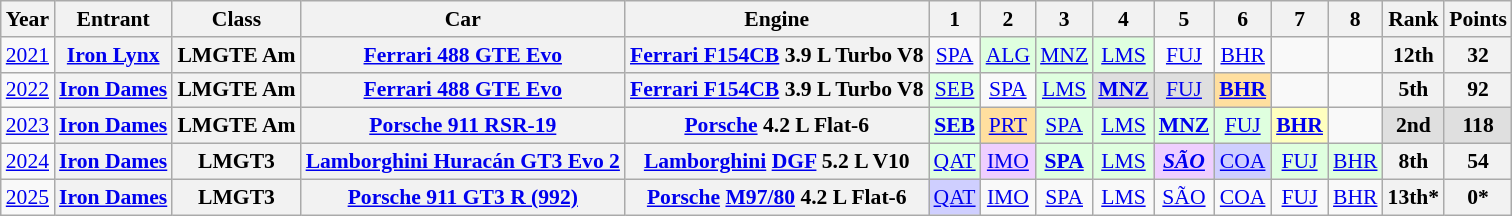<table class="wikitable" style="text-align:center; font-size:90%">
<tr>
<th>Year</th>
<th>Entrant</th>
<th>Class</th>
<th>Car</th>
<th>Engine</th>
<th>1</th>
<th>2</th>
<th>3</th>
<th>4</th>
<th>5</th>
<th>6</th>
<th>7</th>
<th>8</th>
<th>Rank</th>
<th>Points</th>
</tr>
<tr>
<td><a href='#'>2021</a></td>
<th><a href='#'>Iron Lynx</a></th>
<th>LMGTE Am</th>
<th><a href='#'>Ferrari 488 GTE Evo</a></th>
<th><a href='#'>Ferrari F154CB</a> 3.9 L Turbo V8</th>
<td><a href='#'>SPA</a></td>
<td style="background:#DFFFDF;"><a href='#'>ALG</a><br></td>
<td style="background:#DFFFDF;"><a href='#'>MNZ</a><br></td>
<td style="background:#DFFFDF;"><a href='#'>LMS</a><br></td>
<td><a href='#'>FUJ</a></td>
<td><a href='#'>BHR</a></td>
<td></td>
<td></td>
<th>12th</th>
<th>32</th>
</tr>
<tr>
<td><a href='#'>2022</a></td>
<th><a href='#'>Iron Dames</a></th>
<th>LMGTE Am</th>
<th><a href='#'>Ferrari 488 GTE Evo</a></th>
<th><a href='#'>Ferrari F154CB</a> 3.9 L Turbo V8</th>
<td style="background:#DFFFDF;"><a href='#'>SEB</a><br></td>
<td><a href='#'>SPA</a></td>
<td style="background:#DFFFDF;"><a href='#'>LMS</a><br></td>
<td style="background:#DFDFDF;"><strong><a href='#'>MNZ</a></strong><br></td>
<td style="background:#DFDFDF;"><a href='#'>FUJ</a><br></td>
<td style="background:#FFDF9F;"><strong><a href='#'>BHR</a></strong><br></td>
<td></td>
<td></td>
<th>5th</th>
<th>92</th>
</tr>
<tr>
<td><a href='#'>2023</a></td>
<th><a href='#'>Iron Dames</a></th>
<th>LMGTE Am</th>
<th><a href='#'>Porsche 911 RSR-19</a></th>
<th><a href='#'>Porsche</a> 4.2 L Flat-6</th>
<td style="background:#DFFFDF;"><strong><a href='#'>SEB</a></strong><br></td>
<td style="background:#FFDF9F;"><a href='#'>PRT</a><br></td>
<td style="background:#DFFFDF;"><a href='#'>SPA</a><br></td>
<td style="background:#DFFFDF;"><a href='#'>LMS</a><br></td>
<td style="background:#DFFFDF;"><strong><a href='#'>MNZ</a></strong><br></td>
<td style="background:#DFFFDF;"><a href='#'>FUJ</a><br></td>
<td style="background:#FFFFBF;"><strong><a href='#'>BHR</a></strong><br></td>
<td></td>
<th style="background:#DFDFDF;">2nd</th>
<th style="background:#DFDFDF;">118</th>
</tr>
<tr>
<td><a href='#'>2024</a></td>
<th><a href='#'>Iron Dames</a></th>
<th>LMGT3</th>
<th><a href='#'>Lamborghini Huracán GT3 Evo 2</a></th>
<th><a href='#'>Lamborghini</a> <a href='#'>DGF</a> 5.2 L V10</th>
<td style="background:#DFFFDF;"><a href='#'>QAT</a><br></td>
<td style="background:#EFCFFF;"><a href='#'>IMO</a><br></td>
<td style="background:#DFFFDF;"><strong><a href='#'>SPA</a></strong><br></td>
<td style="background:#DFFFDF;"><a href='#'>LMS</a><br></td>
<td style="background:#EFCFFF;"><strong><em><a href='#'>SÃO</a></em></strong><br></td>
<td style="background:#CFCFFF;"><a href='#'>COA</a><br></td>
<td style="background:#DFFFDF;"><a href='#'>FUJ</a><br></td>
<td style="background:#DFFFDF;"><a href='#'>BHR</a><br></td>
<th>8th</th>
<th>54</th>
</tr>
<tr>
<td><a href='#'>2025</a></td>
<th><a href='#'>Iron Dames</a></th>
<th>LMGT3</th>
<th><a href='#'>Porsche 911 GT3 R (992)</a></th>
<th><a href='#'>Porsche</a> <a href='#'>M97/80</a> 4.2 L Flat-6</th>
<td style="background:#CFCFFF;"><a href='#'>QAT</a><br></td>
<td><a href='#'>IMO</a></td>
<td><a href='#'>SPA</a></td>
<td><a href='#'>LMS</a></td>
<td><a href='#'>SÃO</a></td>
<td><a href='#'>COA</a></td>
<td><a href='#'>FUJ</a></td>
<td><a href='#'>BHR</a></td>
<th>13th*</th>
<th>0*</th>
</tr>
</table>
